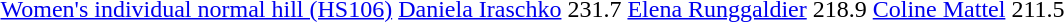<table>
<tr>
<td><a href='#'>Women's individual normal hill (HS106)</a></td>
<td><a href='#'>Daniela Iraschko</a><br><small></small></td>
<td>231.7</td>
<td><a href='#'>Elena Runggaldier</a><br><small></small></td>
<td>218.9</td>
<td><a href='#'>Coline Mattel</a><br><small></small></td>
<td>211.5</td>
</tr>
</table>
